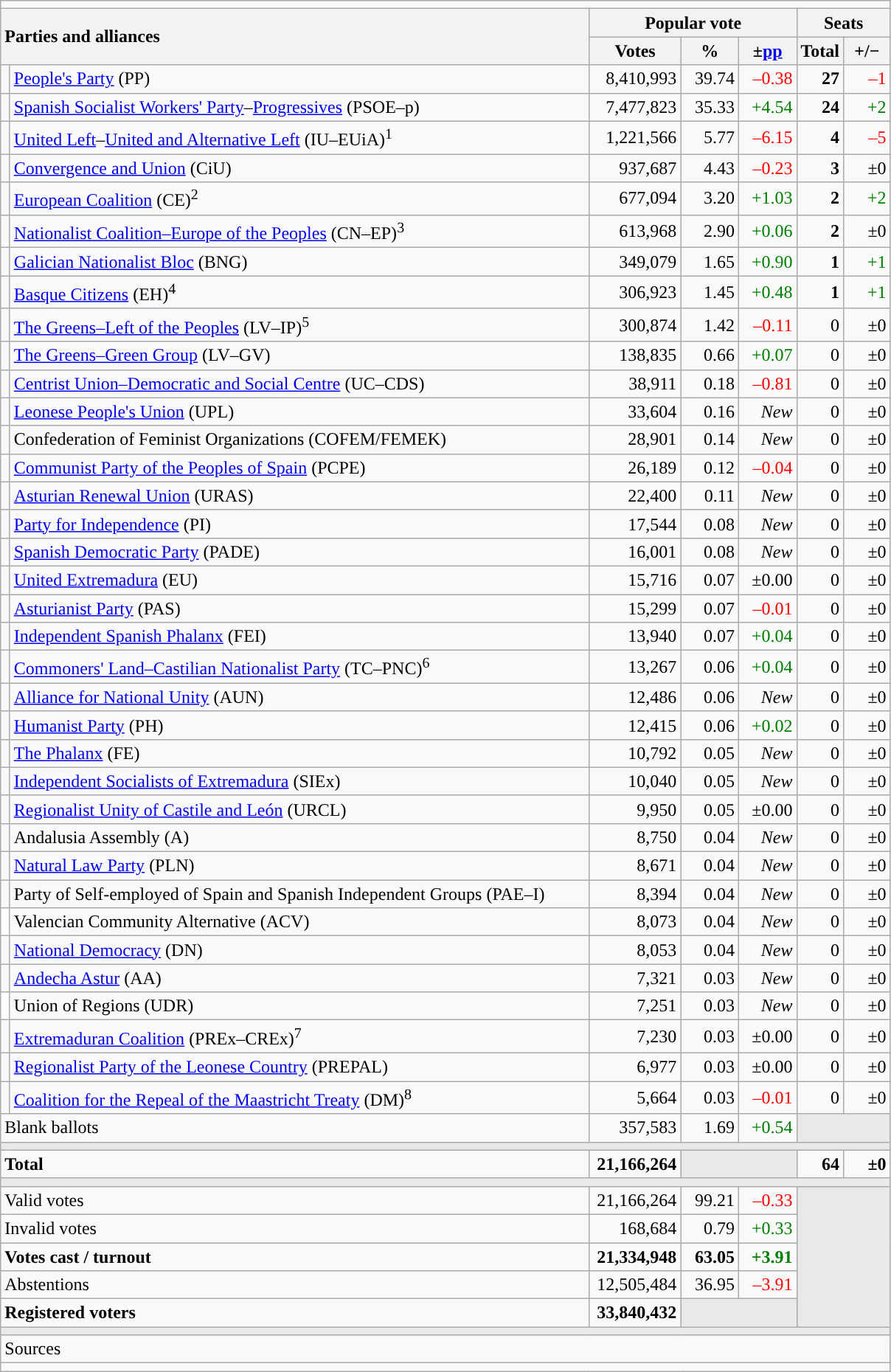<table class="wikitable" style="text-align:right;">
<tr>
<td colspan="7"></td>
</tr>
<tr>
<th style="text-align:left;" rowspan="2" colspan="2" width="525">Parties and alliances</th>
<th colspan="3">Popular vote</th>
<th colspan="2">Seats</th>
</tr>
<tr>
<th width="75">Votes</th>
<th width="45">%</th>
<th width="45">±<a href='#'>pp</a></th>
<th width="35">Total</th>
<th width="35">+/−</th>
</tr>
<tr>
<td width="1" style="color:inherit;background:"></td>
<td align="left"><a href='#'>People's Party</a> (PP)</td>
<td>8,410,993</td>
<td>39.74</td>
<td style="color:red;">–0.38</td>
<td><strong>27</strong></td>
<td style="color:red;">–1</td>
</tr>
<tr>
<td style="color:inherit;background:"></td>
<td align="left"><a href='#'>Spanish Socialist Workers' Party</a>–<a href='#'>Progressives</a> (PSOE–p)</td>
<td>7,477,823</td>
<td>35.33</td>
<td style="color:green;">+4.54</td>
<td><strong>24</strong></td>
<td style="color:green;">+2</td>
</tr>
<tr>
<td style="color:inherit;background:"></td>
<td align="left"><a href='#'>United Left</a>–<a href='#'>United and Alternative Left</a> (IU–EUiA)<sup>1</sup></td>
<td>1,221,566</td>
<td>5.77</td>
<td style="color:red;">–6.15</td>
<td><strong>4</strong></td>
<td style="color:red;">–5</td>
</tr>
<tr>
<td style="color:inherit;background:"></td>
<td align="left"><a href='#'>Convergence and Union</a> (CiU)</td>
<td>937,687</td>
<td>4.43</td>
<td style="color:red;">–0.23</td>
<td><strong>3</strong></td>
<td>±0</td>
</tr>
<tr>
<td style="color:inherit;background:"></td>
<td align="left"><a href='#'>European Coalition</a> (CE)<sup>2</sup></td>
<td>677,094</td>
<td>3.20</td>
<td style="color:green;">+1.03</td>
<td><strong>2</strong></td>
<td style="color:green;">+2</td>
</tr>
<tr>
<td style="color:inherit;background:"></td>
<td align="left"><a href='#'>Nationalist Coalition–Europe of the Peoples</a> (CN–EP)<sup>3</sup></td>
<td>613,968</td>
<td>2.90</td>
<td style="color:green;">+0.06</td>
<td><strong>2</strong></td>
<td>±0</td>
</tr>
<tr>
<td style="color:inherit;background:"></td>
<td align="left"><a href='#'>Galician Nationalist Bloc</a> (BNG)</td>
<td>349,079</td>
<td>1.65</td>
<td style="color:green;">+0.90</td>
<td><strong>1</strong></td>
<td style="color:green;">+1</td>
</tr>
<tr>
<td style="color:inherit;background:"></td>
<td align="left"><a href='#'>Basque Citizens</a> (EH)<sup>4</sup></td>
<td>306,923</td>
<td>1.45</td>
<td style="color:green;">+0.48</td>
<td><strong>1</strong></td>
<td style="color:green;">+1</td>
</tr>
<tr>
<td style="color:inherit;background:"></td>
<td align="left"><a href='#'>The Greens–Left of the Peoples</a> (LV–IP)<sup>5</sup></td>
<td>300,874</td>
<td>1.42</td>
<td style="color:red;">–0.11</td>
<td>0</td>
<td>±0</td>
</tr>
<tr>
<td style="color:inherit;background:"></td>
<td align="left"><a href='#'>The Greens–Green Group</a> (LV–GV)</td>
<td>138,835</td>
<td>0.66</td>
<td style="color:green;">+0.07</td>
<td>0</td>
<td>±0</td>
</tr>
<tr>
<td style="color:inherit;background:"></td>
<td align="left"><a href='#'>Centrist Union–Democratic and Social Centre</a> (UC–CDS)</td>
<td>38,911</td>
<td>0.18</td>
<td style="color:red;">–0.81</td>
<td>0</td>
<td>±0</td>
</tr>
<tr>
<td style="color:inherit;background:"></td>
<td align="left"><a href='#'>Leonese People's Union</a> (UPL)</td>
<td>33,604</td>
<td>0.16</td>
<td><em>New</em></td>
<td>0</td>
<td>±0</td>
</tr>
<tr>
<td style="color:inherit;background:"></td>
<td align="left">Confederation of Feminist Organizations (COFEM/FEMEK)</td>
<td>28,901</td>
<td>0.14</td>
<td><em>New</em></td>
<td>0</td>
<td>±0</td>
</tr>
<tr>
<td style="color:inherit;background:"></td>
<td align="left"><a href='#'>Communist Party of the Peoples of Spain</a> (PCPE)</td>
<td>26,189</td>
<td>0.12</td>
<td style="color:red;">–0.04</td>
<td>0</td>
<td>±0</td>
</tr>
<tr>
<td style="color:inherit;background:"></td>
<td align="left"><a href='#'>Asturian Renewal Union</a> (URAS)</td>
<td>22,400</td>
<td>0.11</td>
<td><em>New</em></td>
<td>0</td>
<td>±0</td>
</tr>
<tr>
<td style="color:inherit;background:"></td>
<td align="left"><a href='#'>Party for Independence</a> (PI)</td>
<td>17,544</td>
<td>0.08</td>
<td><em>New</em></td>
<td>0</td>
<td>±0</td>
</tr>
<tr>
<td style="color:inherit;background:"></td>
<td align="left"><a href='#'>Spanish Democratic Party</a> (PADE)</td>
<td>16,001</td>
<td>0.08</td>
<td><em>New</em></td>
<td>0</td>
<td>±0</td>
</tr>
<tr>
<td style="color:inherit;background:"></td>
<td align="left"><a href='#'>United Extremadura</a> (EU)</td>
<td>15,716</td>
<td>0.07</td>
<td>±0.00</td>
<td>0</td>
<td>±0</td>
</tr>
<tr>
<td style="color:inherit;background:"></td>
<td align="left"><a href='#'>Asturianist Party</a> (PAS)</td>
<td>15,299</td>
<td>0.07</td>
<td style="color:red;">–0.01</td>
<td>0</td>
<td>±0</td>
</tr>
<tr>
<td style="color:inherit;background:"></td>
<td align="left"><a href='#'>Independent Spanish Phalanx</a> (FEI)</td>
<td>13,940</td>
<td>0.07</td>
<td style="color:green;">+0.04</td>
<td>0</td>
<td>±0</td>
</tr>
<tr>
<td style="color:inherit;background:"></td>
<td align="left"><a href='#'>Commoners' Land–Castilian Nationalist Party</a> (TC–PNC)<sup>6</sup></td>
<td>13,267</td>
<td>0.06</td>
<td style="color:green;">+0.04</td>
<td>0</td>
<td>±0</td>
</tr>
<tr>
<td style="color:inherit;background:"></td>
<td align="left"><a href='#'>Alliance for National Unity</a> (AUN)</td>
<td>12,486</td>
<td>0.06</td>
<td><em>New</em></td>
<td>0</td>
<td>±0</td>
</tr>
<tr>
<td style="color:inherit;background:"></td>
<td align="left"><a href='#'>Humanist Party</a> (PH)</td>
<td>12,415</td>
<td>0.06</td>
<td style="color:green;">+0.02</td>
<td>0</td>
<td>±0</td>
</tr>
<tr>
<td style="color:inherit;background:"></td>
<td align="left"><a href='#'>The Phalanx</a> (FE)</td>
<td>10,792</td>
<td>0.05</td>
<td><em>New</em></td>
<td>0</td>
<td>±0</td>
</tr>
<tr>
<td style="color:inherit;background:"></td>
<td align="left"><a href='#'>Independent Socialists of Extremadura</a> (SIEx)</td>
<td>10,040</td>
<td>0.05</td>
<td><em>New</em></td>
<td>0</td>
<td>±0</td>
</tr>
<tr>
<td style="color:inherit;background:"></td>
<td align="left"><a href='#'>Regionalist Unity of Castile and León</a> (URCL)</td>
<td>9,950</td>
<td>0.05</td>
<td>±0.00</td>
<td>0</td>
<td>±0</td>
</tr>
<tr>
<td style="color:inherit;background:"></td>
<td align="left">Andalusia Assembly (A)</td>
<td>8,750</td>
<td>0.04</td>
<td><em>New</em></td>
<td>0</td>
<td>±0</td>
</tr>
<tr>
<td style="color:inherit;background:"></td>
<td align="left"><a href='#'>Natural Law Party</a> (PLN)</td>
<td>8,671</td>
<td>0.04</td>
<td><em>New</em></td>
<td>0</td>
<td>±0</td>
</tr>
<tr>
<td style="color:inherit;background:"></td>
<td align="left">Party of Self-employed of Spain and Spanish Independent Groups (PAE–I)</td>
<td>8,394</td>
<td>0.04</td>
<td><em>New</em></td>
<td>0</td>
<td>±0</td>
</tr>
<tr>
<td bgcolor="white"></td>
<td align="left">Valencian Community Alternative (ACV)</td>
<td>8,073</td>
<td>0.04</td>
<td><em>New</em></td>
<td>0</td>
<td>±0</td>
</tr>
<tr>
<td style="color:inherit;background:"></td>
<td align="left"><a href='#'>National Democracy</a> (DN)</td>
<td>8,053</td>
<td>0.04</td>
<td><em>New</em></td>
<td>0</td>
<td>±0</td>
</tr>
<tr>
<td style="color:inherit;background:"></td>
<td align="left"><a href='#'>Andecha Astur</a> (AA)</td>
<td>7,321</td>
<td>0.03</td>
<td><em>New</em></td>
<td>0</td>
<td>±0</td>
</tr>
<tr>
<td bgcolor="white"></td>
<td align="left">Union of Regions (UDR)</td>
<td>7,251</td>
<td>0.03</td>
<td><em>New</em></td>
<td>0</td>
<td>±0</td>
</tr>
<tr>
<td style="color:inherit;background:"></td>
<td align="left"><a href='#'>Extremaduran Coalition</a> (PREx–CREx)<sup>7</sup></td>
<td>7,230</td>
<td>0.03</td>
<td>±0.00</td>
<td>0</td>
<td>±0</td>
</tr>
<tr>
<td style="color:inherit;background:"></td>
<td align="left"><a href='#'>Regionalist Party of the Leonese Country</a> (PREPAL)</td>
<td>6,977</td>
<td>0.03</td>
<td>±0.00</td>
<td>0</td>
<td>±0</td>
</tr>
<tr>
<td style="color:inherit;background:"></td>
<td align="left"><a href='#'>Coalition for the Repeal of the Maastricht Treaty</a> (DM)<sup>8</sup></td>
<td>5,664</td>
<td>0.03</td>
<td style="color:red;">–0.01</td>
<td>0</td>
<td>±0</td>
</tr>
<tr>
<td align="left" colspan="2">Blank ballots</td>
<td>357,583</td>
<td>1.69</td>
<td style="color:green;">+0.54</td>
<td bgcolor="#E9E9E9" colspan="2"></td>
</tr>
<tr>
<td colspan="7" bgcolor="#E9E9E9"></td>
</tr>
<tr style="font-weight:bold;">
<td align="left" colspan="2">Total</td>
<td>21,166,264</td>
<td bgcolor="#E9E9E9" colspan="2"></td>
<td>64</td>
<td>±0</td>
</tr>
<tr>
<td colspan="7" bgcolor="#E9E9E9"></td>
</tr>
<tr>
<td align="left" colspan="2">Valid votes</td>
<td>21,166,264</td>
<td>99.21</td>
<td style="color:red;">–0.33</td>
<td bgcolor="#E9E9E9" colspan="2" rowspan="5"></td>
</tr>
<tr>
<td align="left" colspan="2">Invalid votes</td>
<td>168,684</td>
<td>0.79</td>
<td style="color:green;">+0.33</td>
</tr>
<tr style="font-weight:bold;">
<td align="left" colspan="2">Votes cast / turnout</td>
<td>21,334,948</td>
<td>63.05</td>
<td style="color:green;">+3.91</td>
</tr>
<tr>
<td align="left" colspan="2">Abstentions</td>
<td>12,505,484</td>
<td>36.95</td>
<td style="color:red;">–3.91</td>
</tr>
<tr style="font-weight:bold;">
<td align="left" colspan="2">Registered voters</td>
<td>33,840,432</td>
<td bgcolor="#E9E9E9" colspan="2"></td>
</tr>
<tr>
<td colspan="7" bgcolor="#E9E9E9"></td>
</tr>
<tr>
<td align="left" colspan="7">Sources</td>
</tr>
<tr>
<td colspan="7" style="text-align:left; max-width:790px;"></td>
</tr>
</table>
